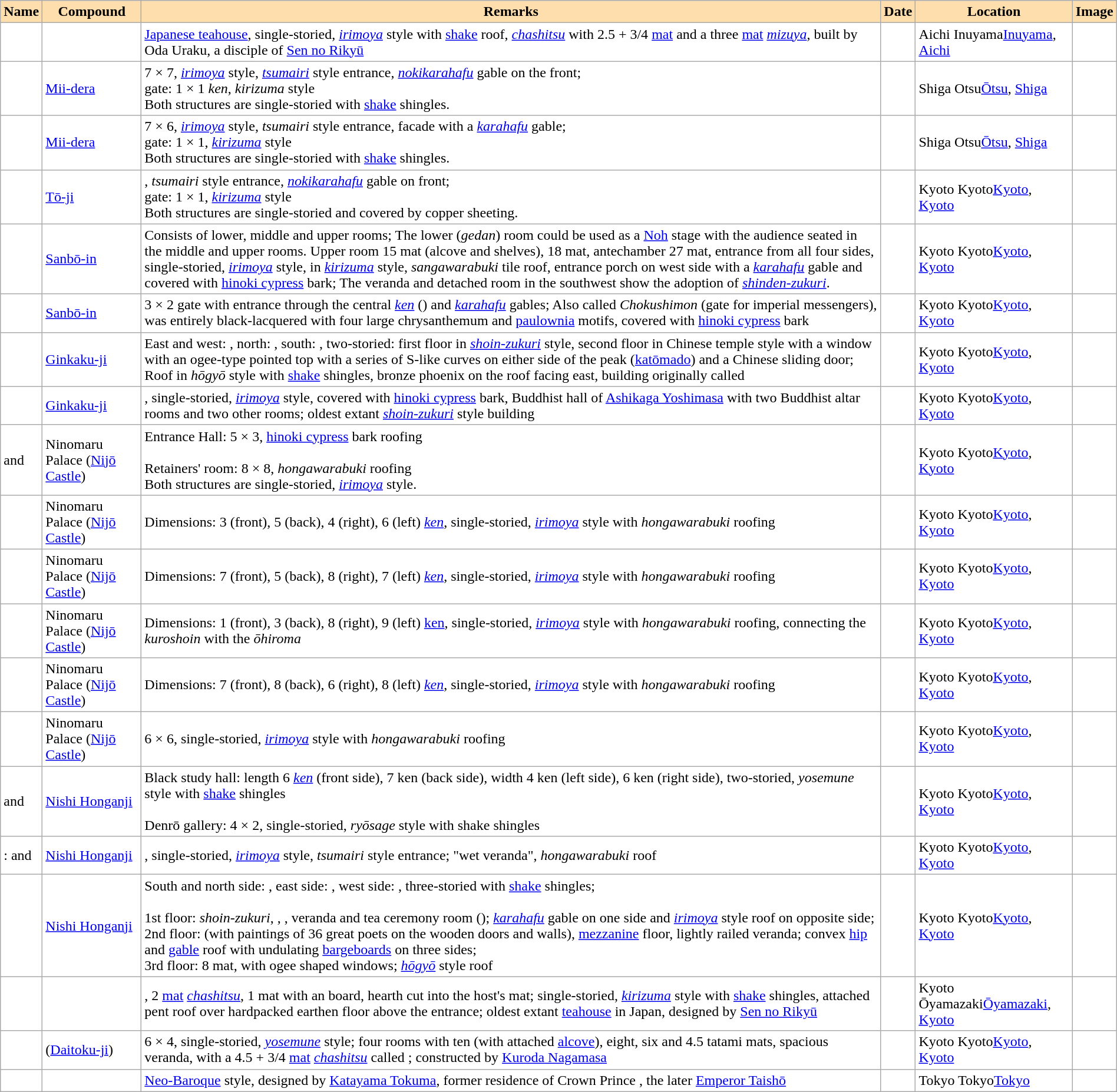<table class="wikitable sortable" width="100%" style="background:#ffffff;">
<tr>
<th align="left" style="background:#ffdead;">Name</th>
<th align="left" style="background:#ffdead;">Compound</th>
<th align="left" style="background:#ffdead;" class="unsortable">Remarks</th>
<th align="left" style="background:#ffdead;">Date</th>
<th style="background:#ffdead;">Location</th>
<th align="left" style="background:#ffdead;" class="unsortable">Image</th>
</tr>
<tr>
<td></td>
<td></td>
<td><a href='#'>Japanese teahouse</a>, single-storied, <em><a href='#'>irimoya</a></em> style with <a href='#'>shake</a> roof, <em><a href='#'>chashitsu</a></em> with 2.5 + 3/4 <a href='#'>mat</a> and a three <a href='#'>mat</a> <em><a href='#'>mizuya</a></em>, built by Oda Uraku, a disciple of <a href='#'>Sen no Rikyū</a></td>
<td></td>
<td><span>Aichi Inuyama</span><a href='#'>Inuyama</a>, <a href='#'>Aichi</a> </td>
<td></td>
</tr>
<tr>
<td></td>
<td><a href='#'>Mii-dera</a></td>
<td>7 × 7, <em><a href='#'>irimoya</a></em> style, <em><a href='#'>tsumairi</a></em> style entrance, <em><a href='#'>nokikarahafu</a></em> gable on the front;<br>  gate: 1 × 1 <em>ken</em>, <em>kirizuma</em> style<br> Both structures are single-storied with <a href='#'>shake</a> shingles.</td>
<td></td>
<td><span>Shiga Otsu</span><a href='#'>Ōtsu</a>, <a href='#'>Shiga</a> </td>
<td></td>
</tr>
<tr>
<td></td>
<td><a href='#'>Mii-dera</a></td>
<td>7 × 6, <em><a href='#'>irimoya</a></em> style, <em>tsumairi</em> style entrance, facade with a <em><a href='#'>karahafu</a></em> gable;<br>  gate: 1 × 1, <em><a href='#'>kirizuma</a></em> style<br> Both structures are single-storied with <a href='#'>shake</a> shingles.</td>
<td></td>
<td><span>Shiga Otsu</span><a href='#'>Ōtsu</a>, <a href='#'>Shiga</a> </td>
<td></td>
</tr>
<tr>
<td></td>
<td><a href='#'>Tō-ji</a></td>
<td>, <em>tsumairi</em> style entrance, <em><a href='#'>nokikarahafu</a></em> gable on front;<br>  gate: 1 × 1, <em><a href='#'>kirizuma</a></em> style<br> Both structures are single-storied and covered by copper sheeting.</td>
<td></td>
<td><span>Kyoto Kyoto</span><a href='#'>Kyoto</a>, <a href='#'>Kyoto</a> </td>
<td></td>
</tr>
<tr>
<td></td>
<td><a href='#'>Sanbō-in</a></td>
<td>Consists of lower, middle and upper rooms; The lower (<em>gedan</em>) room could be used as a <a href='#'>Noh</a> stage with the audience seated in the middle and upper rooms. Upper room 15 mat (alcove and shelves), 18 mat, antechamber 27 mat, entrance from all four sides, single-storied, <em><a href='#'>irimoya</a></em> style,  in <em><a href='#'>kirizuma</a></em> style, <em>sangawarabuki</em> tile roof, entrance porch on west side with a <em><a href='#'>karahafu</a></em> gable and covered with <a href='#'>hinoki cypress</a> bark; The veranda and detached room in the southwest show the adoption of <em><a href='#'>shinden-zukuri</a></em>.</td>
<td></td>
<td><span>Kyoto Kyoto</span><a href='#'>Kyoto</a>, <a href='#'>Kyoto</a> </td>
<td></td>
</tr>
<tr>
<td></td>
<td><a href='#'>Sanbō-in</a></td>
<td>3 × 2 gate with entrance through the central <em><a href='#'>ken</a></em> () and <em><a href='#'>karahafu</a></em> gables; Also called <em>Chokushimon</em> (gate for imperial messengers), was entirely black-lacquered with four large chrysanthemum and <a href='#'>paulownia</a> motifs, covered with <a href='#'>hinoki cypress</a> bark</td>
<td></td>
<td><span>Kyoto Kyoto</span><a href='#'>Kyoto</a>, <a href='#'>Kyoto</a> </td>
<td></td>
</tr>
<tr>
<td></td>
<td><a href='#'>Ginkaku-ji</a></td>
<td>East and west: , north: , south: , two-storied: first floor in <em><a href='#'>shoin-zukuri</a></em> style, second floor in Chinese temple style with a window with an ogee-type pointed top with a series of S-like curves on either side of the peak (<a href='#'>katōmado</a>) and a Chinese sliding door; Roof in <em>hōgyō</em> style with <a href='#'>shake</a> shingles, bronze phoenix on the roof facing east, building originally called </td>
<td></td>
<td><span>Kyoto Kyoto</span><a href='#'>Kyoto</a>, <a href='#'>Kyoto</a> </td>
<td></td>
</tr>
<tr>
<td></td>
<td><a href='#'>Ginkaku-ji</a></td>
<td>, single-storied, <em><a href='#'>irimoya</a></em> style, covered with <a href='#'>hinoki cypress</a> bark, Buddhist hall of <a href='#'>Ashikaga Yoshimasa</a> with two Buddhist altar rooms and two other rooms; oldest extant <em><a href='#'>shoin-zukuri</a></em> style building</td>
<td></td>
<td><span>Kyoto Kyoto</span><a href='#'>Kyoto</a>, <a href='#'>Kyoto</a> </td>
<td></td>
</tr>
<tr>
<td> and </td>
<td>Ninomaru Palace (<a href='#'>Nijō Castle</a>)</td>
<td>Entrance Hall: 5 × 3, <a href='#'>hinoki cypress</a> bark roofing<br><br>Retainers' room: 8 × 8, <em>hongawarabuki</em> roofing<br>
Both structures are single-storied, <em><a href='#'>irimoya</a></em> style.</td>
<td></td>
<td><span>Kyoto Kyoto</span><a href='#'>Kyoto</a>, <a href='#'>Kyoto</a> </td>
<td><br></td>
</tr>
<tr>
<td></td>
<td>Ninomaru Palace (<a href='#'>Nijō Castle</a>)</td>
<td>Dimensions: 3 (front), 5 (back), 4 (right), 6 (left) <em><a href='#'>ken</a></em>, single-storied, <em><a href='#'>irimoya</a></em> style with <em>hongawarabuki</em> roofing</td>
<td></td>
<td><span>Kyoto Kyoto</span><a href='#'>Kyoto</a>, <a href='#'>Kyoto</a> </td>
<td></td>
</tr>
<tr>
<td></td>
<td>Ninomaru Palace (<a href='#'>Nijō Castle</a>)</td>
<td>Dimensions: 7 (front), 5 (back), 8 (right), 7 (left) <em><a href='#'>ken</a></em>, single-storied, <em><a href='#'>irimoya</a></em> style with <em>hongawarabuki</em> roofing</td>
<td></td>
<td><span>Kyoto Kyoto</span><a href='#'>Kyoto</a>, <a href='#'>Kyoto</a> </td>
<td></td>
</tr>
<tr>
<td></td>
<td>Ninomaru Palace (<a href='#'>Nijō Castle</a>)</td>
<td>Dimensions: 1 (front), 3 (back), 8 (right), 9 (left) <a href='#'>ken</a>, single-storied, <em><a href='#'>irimoya</a></em> style with <em>hongawarabuki</em> roofing, connecting the <em>kuroshoin</em> with the <em>ōhiroma</em></td>
<td></td>
<td><span>Kyoto Kyoto</span><a href='#'>Kyoto</a>, <a href='#'>Kyoto</a> </td>
<td></td>
</tr>
<tr>
<td></td>
<td>Ninomaru Palace (<a href='#'>Nijō Castle</a>)</td>
<td>Dimensions: 7 (front), 8 (back), 6 (right), 8 (left) <em><a href='#'>ken</a></em>, single-storied, <em><a href='#'>irimoya</a></em> style with <em>hongawarabuki</em> roofing</td>
<td></td>
<td><span>Kyoto Kyoto</span><a href='#'>Kyoto</a>, <a href='#'>Kyoto</a> </td>
<td></td>
</tr>
<tr>
<td></td>
<td>Ninomaru Palace (<a href='#'>Nijō Castle</a>)</td>
<td>6 × 6, single-storied, <em><a href='#'>irimoya</a></em> style with <em>hongawarabuki</em> roofing</td>
<td></td>
<td><span>Kyoto Kyoto</span><a href='#'>Kyoto</a>, <a href='#'>Kyoto</a> </td>
<td></td>
</tr>
<tr>
<td> and </td>
<td><a href='#'>Nishi Honganji</a></td>
<td>Black study hall: length 6 <em><a href='#'>ken</a></em> (front side), 7 ken (back side), width 4 ken (left side), 6 ken (right side), two-storied, <em>yosemune</em> style with <a href='#'>shake</a> shingles<br><br>Denrō gallery: 4 × 2, single-storied, <em>ryōsage</em> style with shake shingles</td>
<td></td>
<td><span>Kyoto Kyoto</span><a href='#'>Kyoto</a>, <a href='#'>Kyoto</a> </td>
<td></td>
</tr>
<tr>
<td>:  and </td>
<td><a href='#'>Nishi Honganji</a></td>
<td>, single-storied, <em><a href='#'>irimoya</a></em> style, <em>tsumairi</em> style entrance; "wet veranda", <em>hongawarabuki</em> roof</td>
<td></td>
<td><span>Kyoto Kyoto</span><a href='#'>Kyoto</a>, <a href='#'>Kyoto</a> </td>
<td><br></td>
</tr>
<tr>
<td></td>
<td><a href='#'>Nishi Honganji</a></td>
<td>South and north side: , east side: , west side: , three-storied with <a href='#'>shake</a> shingles;<br><br>1st floor: <em>shoin-zukuri</em>, , , veranda and tea ceremony room (); <em><a href='#'>karahafu</a></em> gable on one side and <em><a href='#'>irimoya</a></em> style roof on opposite side;<br>
2nd floor:  (with paintings of 36 great poets on the wooden doors and walls), <a href='#'>mezzanine</a> floor, lightly railed veranda; convex <a href='#'>hip</a> and <a href='#'>gable</a> roof with undulating <a href='#'>bargeboards</a> on three sides;<br>
3rd floor: 8 mat, with ogee shaped windows; <em><a href='#'>hōgyō</a></em> style roof</td>
<td></td>
<td><span>Kyoto Kyoto</span><a href='#'>Kyoto</a>, <a href='#'>Kyoto</a> </td>
<td></td>
</tr>
<tr>
<td></td>
<td></td>
<td>, 2 <a href='#'>mat</a> <em><a href='#'>chashitsu</a></em>, 1 mat  with an  board, hearth cut into the host's mat; single-storied, <em><a href='#'>kirizuma</a></em> style with <a href='#'>shake</a> shingles, attached pent roof over hardpacked earthen floor above the entrance; oldest extant <a href='#'>teahouse</a> in Japan, designed by <a href='#'>Sen no Rikyū</a></td>
<td></td>
<td><span>Kyoto Ōyamazaki</span><a href='#'>Ōyamazaki</a>, <a href='#'>Kyoto</a></td>
<td></td>
</tr>
<tr>
<td></td>
<td> (<a href='#'>Daitoku-ji</a>)</td>
<td>6 × 4, single-storied, <em><a href='#'>yosemune</a></em> style; four rooms with ten (with attached <a href='#'>alcove</a>), eight, six and 4.5 tatami mats, spacious veranda, with a 4.5 + 3/4 <a href='#'>mat</a> <em><a href='#'>chashitsu</a></em> called ; constructed by <a href='#'>Kuroda Nagamasa</a></td>
<td></td>
<td><span>Kyoto Kyoto</span><a href='#'>Kyoto</a>, <a href='#'>Kyoto</a></td>
<td></td>
</tr>
<tr>
<td></td>
<td></td>
<td><a href='#'>Neo-Baroque</a> style, designed by <a href='#'>Katayama Tokuma</a>, former residence of Crown Prince , the later <a href='#'>Emperor Taishō</a></td>
<td></td>
<td><span>Tokyo Tokyo</span><a href='#'>Tokyo</a> </td>
<td></td>
</tr>
</table>
